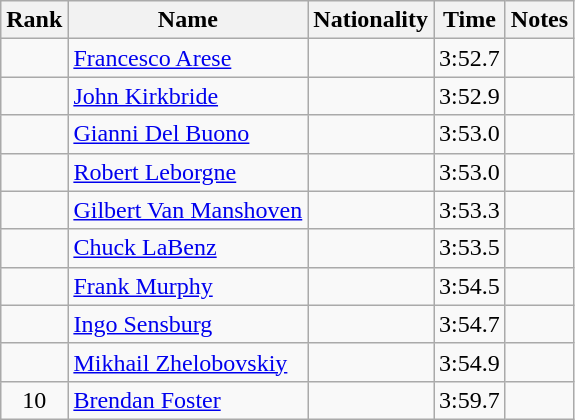<table class="wikitable sortable" style="text-align:center">
<tr>
<th>Rank</th>
<th>Name</th>
<th>Nationality</th>
<th>Time</th>
<th>Notes</th>
</tr>
<tr>
<td></td>
<td align=left><a href='#'>Francesco Arese</a></td>
<td align=left></td>
<td>3:52.7</td>
<td></td>
</tr>
<tr>
<td></td>
<td align=left><a href='#'>John Kirkbride</a></td>
<td align=left></td>
<td>3:52.9</td>
<td></td>
</tr>
<tr>
<td></td>
<td align=left><a href='#'>Gianni Del Buono</a></td>
<td align=left></td>
<td>3:53.0</td>
<td></td>
</tr>
<tr>
<td></td>
<td align=left><a href='#'>Robert Leborgne</a></td>
<td align=left></td>
<td>3:53.0</td>
<td></td>
</tr>
<tr>
<td></td>
<td align=left><a href='#'>Gilbert Van Manshoven</a></td>
<td align=left></td>
<td>3:53.3</td>
<td></td>
</tr>
<tr>
<td></td>
<td align=left><a href='#'>Chuck LaBenz</a></td>
<td align=left></td>
<td>3:53.5</td>
<td></td>
</tr>
<tr>
<td></td>
<td align=left><a href='#'>Frank Murphy</a></td>
<td align=left></td>
<td>3:54.5</td>
<td></td>
</tr>
<tr>
<td></td>
<td align=left><a href='#'>Ingo Sensburg</a></td>
<td align=left></td>
<td>3:54.7</td>
<td></td>
</tr>
<tr>
<td></td>
<td align=left><a href='#'>Mikhail Zhelobovskiy</a></td>
<td align=left></td>
<td>3:54.9</td>
<td></td>
</tr>
<tr>
<td>10</td>
<td align=left><a href='#'>Brendan Foster</a></td>
<td align=left></td>
<td>3:59.7</td>
<td></td>
</tr>
</table>
